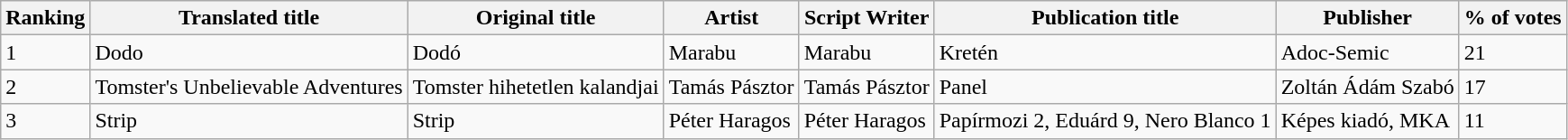<table | class="wikitable">
<tr valign="top">
<th><strong>Ranking</strong></th>
<th><strong>Translated title</strong></th>
<th><strong>Original title</strong></th>
<th><strong>Artist</strong></th>
<th><strong>Script Writer</strong></th>
<th><strong>Publication title<em></th>
<th></strong>Publisher<strong></th>
<th></strong>% of votes<strong></th>
</tr>
<tr>
<td>1</td>
<td>Dodo</td>
<td>Dodó</td>
<td>Marabu</td>
<td>Marabu</td>
<td>Kretén</td>
<td>Adoc-Semic</td>
<td>21</td>
</tr>
<tr>
<td>2</td>
<td>Tomster's Unbelievable Adventures</td>
<td>Tomster hihetetlen kalandjai</td>
<td>Tamás Pásztor</td>
<td>Tamás Pásztor</td>
<td>Panel</td>
<td>Zoltán Ádám Szabó</td>
<td>17</td>
</tr>
<tr>
<td>3</td>
<td>Strip</td>
<td>Strip</td>
<td>Péter Haragos</td>
<td>Péter Haragos</td>
<td>Papírmozi 2, Eduárd 9, Nero Blanco 1</td>
<td>Képes kiadó, MKA</td>
<td>11</td>
</tr>
</table>
